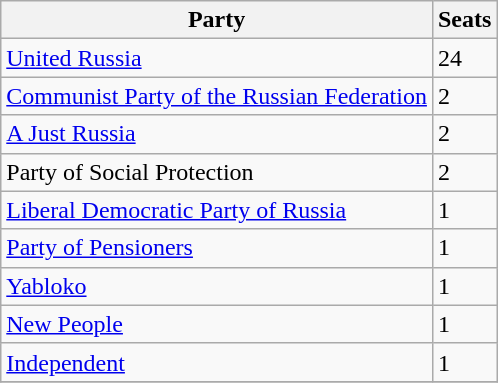<table class="wikitable">
<tr>
<th>Party</th>
<th>Seats</th>
</tr>
<tr>
<td><a href='#'>United Russia</a></td>
<td>24</td>
</tr>
<tr>
<td><a href='#'>Communist Party of the Russian Federation</a></td>
<td>2</td>
</tr>
<tr>
<td><a href='#'>A Just Russia</a></td>
<td>2</td>
</tr>
<tr>
<td>Party of Social Protection</td>
<td>2</td>
</tr>
<tr>
<td><a href='#'>Liberal Democratic Party of Russia</a></td>
<td>1</td>
</tr>
<tr>
<td><a href='#'>Party of Pensioners</a></td>
<td>1</td>
</tr>
<tr>
<td><a href='#'>Yabloko</a></td>
<td>1</td>
</tr>
<tr>
<td><a href='#'>New People</a></td>
<td>1</td>
</tr>
<tr>
<td><a href='#'>Independent</a></td>
<td>1</td>
</tr>
<tr>
</tr>
</table>
